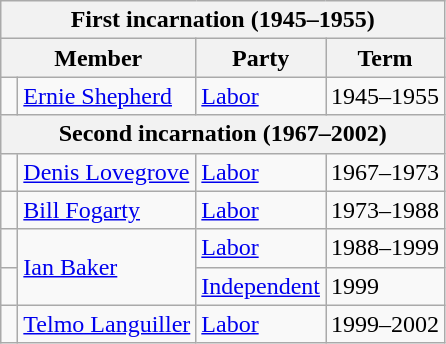<table class="wikitable">
<tr>
<th colspan="4">First incarnation (1945–1955)</th>
</tr>
<tr>
<th colspan="2">Member</th>
<th>Party</th>
<th>Term</th>
</tr>
<tr>
<td> </td>
<td><a href='#'>Ernie Shepherd</a> </td>
<td><a href='#'>Labor</a></td>
<td>1945–1955</td>
</tr>
<tr>
<th colspan="4">Second incarnation (1967–2002)</th>
</tr>
<tr>
<td> </td>
<td><a href='#'>Denis Lovegrove</a></td>
<td><a href='#'>Labor</a></td>
<td>1967–1973</td>
</tr>
<tr>
<td> </td>
<td><a href='#'>Bill Fogarty</a></td>
<td><a href='#'>Labor</a></td>
<td>1973–1988</td>
</tr>
<tr>
<td> </td>
<td rowspan="2"><a href='#'>Ian Baker</a></td>
<td><a href='#'>Labor</a></td>
<td>1988–1999</td>
</tr>
<tr>
<td> </td>
<td><a href='#'>Independent</a></td>
<td>1999</td>
</tr>
<tr>
<td> </td>
<td><a href='#'>Telmo Languiller</a></td>
<td><a href='#'>Labor</a></td>
<td>1999–2002</td>
</tr>
</table>
